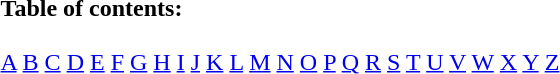<table border="0" id="toc" style="margin: 0 auto;" align="center">
<tr>
<td></td>
<td><strong>Table of contents:</strong><br><br><a href='#'>A</a> <a href='#'>B</a> <a href='#'>C</a> <a href='#'>D</a> <a href='#'>E</a> <a href='#'>F</a> <a href='#'>G</a> <a href='#'>H</a> <a href='#'>I</a> <a href='#'>J</a> <a href='#'>K</a> <a href='#'>L</a> <a href='#'>M</a> <a href='#'>N</a> <a href='#'>O</a> <a href='#'>P</a> <a href='#'>Q</a> <a href='#'>R</a> <a href='#'>S</a> <a href='#'>T</a> <a href='#'>U</a> <a href='#'>V</a> <a href='#'>W</a> <a href='#'>X</a> <a href='#'>Y</a> <a href='#'>Z</a><br></td>
</tr>
</table>
